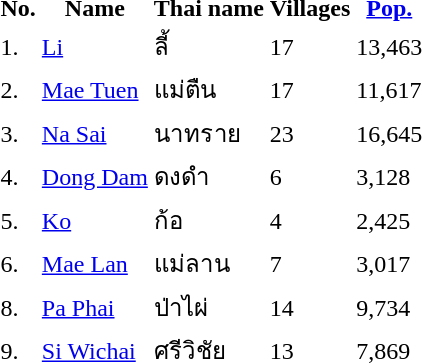<table>
<tr>
<th>No.</th>
<th>Name</th>
<th>Thai name</th>
<th>Villages</th>
<th><a href='#'>Pop.</a></th>
</tr>
<tr>
<td>1.</td>
<td><a href='#'>Li</a></td>
<td>ลี้</td>
<td>17</td>
<td>13,463</td>
<td></td>
</tr>
<tr>
<td>2.</td>
<td><a href='#'>Mae Tuen</a></td>
<td>แม่ตืน</td>
<td>17</td>
<td>11,617</td>
<td></td>
</tr>
<tr>
<td>3.</td>
<td><a href='#'>Na Sai</a></td>
<td>นาทราย</td>
<td>23</td>
<td>16,645</td>
<td></td>
</tr>
<tr>
<td>4.</td>
<td><a href='#'>Dong Dam</a></td>
<td>ดงดำ</td>
<td>6</td>
<td>3,128</td>
<td></td>
</tr>
<tr>
<td>5.</td>
<td><a href='#'>Ko</a></td>
<td>ก้อ</td>
<td>4</td>
<td>2,425</td>
<td></td>
</tr>
<tr>
<td>6.</td>
<td><a href='#'>Mae Lan</a></td>
<td>แม่ลาน</td>
<td>7</td>
<td>3,017</td>
<td></td>
</tr>
<tr>
<td>8.</td>
<td><a href='#'>Pa Phai</a></td>
<td>ป่าไผ่</td>
<td>14</td>
<td>9,734</td>
<td></td>
</tr>
<tr>
<td>9.</td>
<td><a href='#'>Si Wichai</a></td>
<td>ศรีวิชัย</td>
<td>13</td>
<td>7,869</td>
<td></td>
</tr>
</table>
